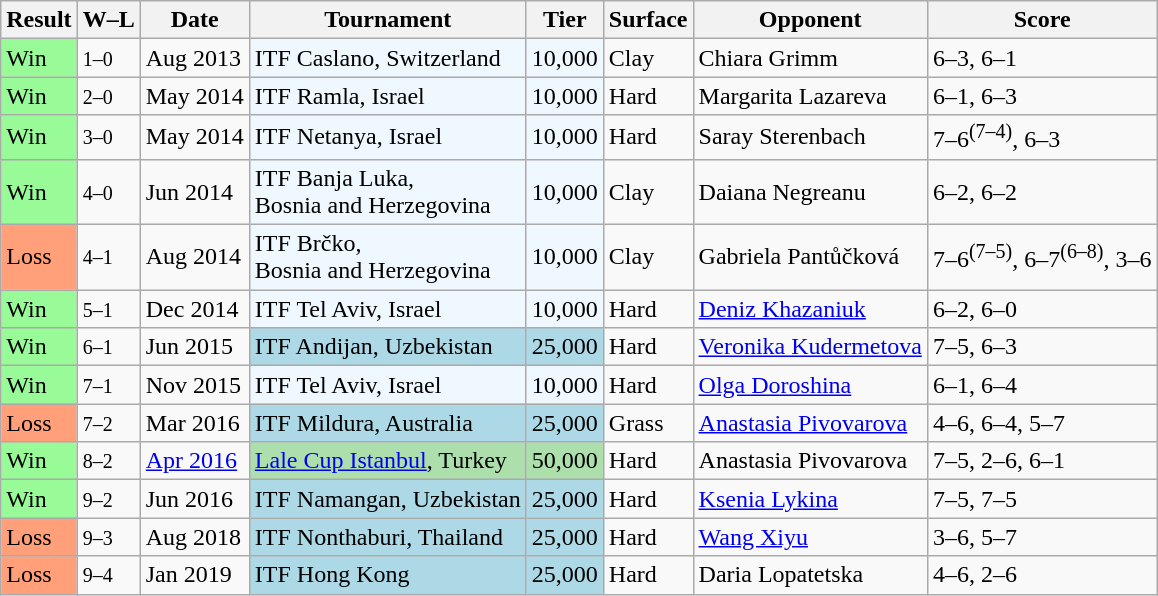<table class="sortable wikitable">
<tr>
<th>Result</th>
<th class="unsortable">W–L</th>
<th>Date</th>
<th>Tournament</th>
<th>Tier</th>
<th>Surface</th>
<th>Opponent</th>
<th class="unsortable">Score</th>
</tr>
<tr>
<td style="background:#98fb98;">Win</td>
<td><small>1–0</small></td>
<td>Aug 2013</td>
<td bgcolor=f0f8ff>ITF Caslano, Switzerland</td>
<td bgcolor=f0f8ff>10,000</td>
<td>Clay</td>
<td> Chiara Grimm</td>
<td>6–3, 6–1</td>
</tr>
<tr>
<td style="background:#98fb98;">Win</td>
<td><small>2–0</small></td>
<td>May 2014</td>
<td bgcolor=f0f8ff>ITF Ramla, Israel</td>
<td bgcolor=f0f8ff>10,000</td>
<td>Hard</td>
<td> Margarita Lazareva</td>
<td>6–1, 6–3</td>
</tr>
<tr>
<td style="background:#98fb98;">Win</td>
<td><small>3–0</small></td>
<td>May 2014</td>
<td bgcolor=f0f8ff>ITF Netanya, Israel</td>
<td bgcolor=f0f8ff>10,000</td>
<td>Hard</td>
<td> Saray Sterenbach</td>
<td>7–6<sup>(7–4)</sup>, 6–3</td>
</tr>
<tr>
<td style="background:#98fb98;">Win</td>
<td><small>4–0</small></td>
<td>Jun 2014</td>
<td bgcolor=f0f8ff>ITF Banja Luka, <br>Bosnia and Herzegovina</td>
<td bgcolor=f0f8ff>10,000</td>
<td>Clay</td>
<td> Daiana Negreanu</td>
<td>6–2, 6–2</td>
</tr>
<tr>
<td style="background:#ffa07a;">Loss</td>
<td><small>4–1</small></td>
<td>Aug 2014</td>
<td bgcolor=f0f8ff>ITF Brčko, <br>Bosnia and Herzegovina</td>
<td bgcolor=f0f8ff>10,000</td>
<td>Clay</td>
<td> Gabriela Pantůčková</td>
<td>7–6<sup>(7–5)</sup>, 6–7<sup>(6–8)</sup>, 3–6</td>
</tr>
<tr>
<td style="background:#98fb98;">Win</td>
<td><small>5–1</small></td>
<td>Dec 2014</td>
<td bgcolor=f0f8ff>ITF Tel Aviv, Israel</td>
<td bgcolor=f0f8ff>10,000</td>
<td>Hard</td>
<td> <a href='#'>Deniz Khazaniuk</a></td>
<td>6–2, 6–0</td>
</tr>
<tr>
<td style="background:#98fb98;">Win</td>
<td><small>6–1</small></td>
<td>Jun 2015</td>
<td style="background:lightblue;">ITF Andijan, Uzbekistan</td>
<td style="background:lightblue;">25,000</td>
<td>Hard</td>
<td> <a href='#'>Veronika Kudermetova</a></td>
<td>7–5, 6–3</td>
</tr>
<tr>
<td style="background:#98fb98;">Win</td>
<td><small>7–1</small></td>
<td>Nov 2015</td>
<td bgcolor=f0f8ff>ITF Tel Aviv, Israel</td>
<td bgcolor=f0f8ff>10,000</td>
<td>Hard</td>
<td> <a href='#'>Olga Doroshina</a></td>
<td>6–1, 6–4</td>
</tr>
<tr>
<td style="background:#ffa07a;">Loss</td>
<td><small>7–2</small></td>
<td>Mar 2016</td>
<td style="background:lightblue;">ITF Mildura, Australia</td>
<td style="background:lightblue;">25,000</td>
<td>Grass</td>
<td> <a href='#'>Anastasia Pivovarova</a></td>
<td>4–6, 6–4, 5–7</td>
</tr>
<tr>
<td style="background:#98fb98;">Win</td>
<td><small>8–2</small></td>
<td><a href='#'>Apr 2016</a></td>
<td style="background:#addfad;"><a href='#'>Lale Cup Istanbul</a>, Turkey</td>
<td style="background:#addfad;">50,000</td>
<td>Hard</td>
<td> Anastasia Pivovarova</td>
<td>7–5, 2–6, 6–1</td>
</tr>
<tr>
<td style="background:#98fb98;">Win</td>
<td><small>9–2</small></td>
<td>Jun 2016</td>
<td style="background:lightblue;">ITF Namangan, Uzbekistan</td>
<td style="background:lightblue;">25,000</td>
<td>Hard</td>
<td> <a href='#'>Ksenia Lykina</a></td>
<td>7–5, 7–5</td>
</tr>
<tr>
<td style="background:#ffa07a;">Loss</td>
<td><small>9–3</small></td>
<td>Aug 2018</td>
<td style="background:lightblue;">ITF Nonthaburi, Thailand</td>
<td style="background:lightblue;">25,000</td>
<td>Hard</td>
<td> <a href='#'>Wang Xiyu</a></td>
<td>3–6, 5–7</td>
</tr>
<tr>
<td style="background:#ffa07a;">Loss</td>
<td><small>9–4</small></td>
<td>Jan 2019</td>
<td style="background:lightblue;">ITF Hong Kong</td>
<td style="background:lightblue;">25,000</td>
<td>Hard</td>
<td> Daria Lopatetska</td>
<td>4–6, 2–6</td>
</tr>
</table>
